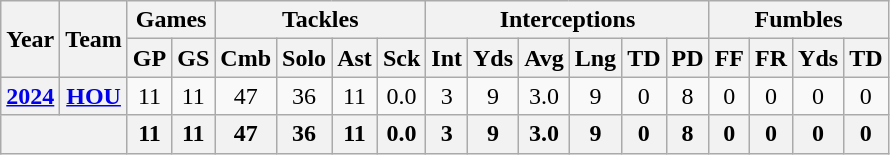<table class="wikitable" style="text-align:center;">
<tr>
<th rowspan="2">Year</th>
<th rowspan="2">Team</th>
<th colspan="2">Games</th>
<th colspan="4">Tackles</th>
<th colspan="6">Interceptions</th>
<th colspan="6">Fumbles</th>
</tr>
<tr>
<th>GP</th>
<th>GS</th>
<th>Cmb</th>
<th>Solo</th>
<th>Ast</th>
<th>Sck</th>
<th>Int</th>
<th>Yds</th>
<th>Avg</th>
<th>Lng</th>
<th>TD</th>
<th>PD</th>
<th>FF</th>
<th>FR</th>
<th>Yds</th>
<th>TD</th>
</tr>
<tr>
<th><a href='#'>2024</a></th>
<th><a href='#'>HOU</a></th>
<td>11</td>
<td>11</td>
<td>47</td>
<td>36</td>
<td>11</td>
<td>0.0</td>
<td>3</td>
<td>9</td>
<td>3.0</td>
<td>9</td>
<td>0</td>
<td>8</td>
<td>0</td>
<td>0</td>
<td>0</td>
<td>0</td>
</tr>
<tr>
<th colspan="2"></th>
<th>11</th>
<th>11</th>
<th>47</th>
<th>36</th>
<th>11</th>
<th>0.0</th>
<th>3</th>
<th>9</th>
<th>3.0</th>
<th>9</th>
<th>0</th>
<th>8</th>
<th>0</th>
<th>0</th>
<th>0</th>
<th>0</th>
</tr>
</table>
